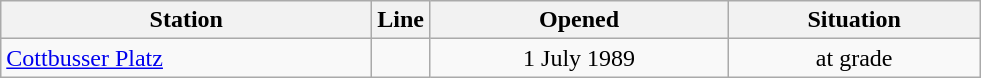<table class="wikitable" style="text-align:center">
<tr>
<th style="width:15em">Station</th>
<th>Line</th>
<th style="width:12em">Opened</th>
<th style="width:10em">Situation</th>
</tr>
<tr>
<td align="left"><a href='#'>Cottbusser Platz</a></td>
<td></td>
<td>1 July 1989</td>
<td>at grade</td>
</tr>
</table>
